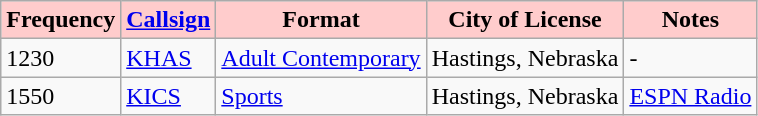<table class="wikitable" border="1">
<tr>
<th style="background:#ffcccc;"><strong>Frequency</strong></th>
<th style="background:#ffcccc;"><strong><a href='#'>Callsign</a></strong></th>
<th style="background:#ffcccc;"><strong>Format</strong></th>
<th style="background:#ffcccc;"><strong>City of License</strong></th>
<th style="background:#ffcccc;"><strong>Notes</strong></th>
</tr>
<tr>
<td>1230</td>
<td><a href='#'>KHAS</a></td>
<td><a href='#'>Adult Contemporary</a></td>
<td>Hastings, Nebraska</td>
<td>-</td>
</tr>
<tr>
<td>1550</td>
<td><a href='#'>KICS</a></td>
<td><a href='#'>Sports</a></td>
<td>Hastings, Nebraska</td>
<td><a href='#'>ESPN Radio</a></td>
</tr>
</table>
